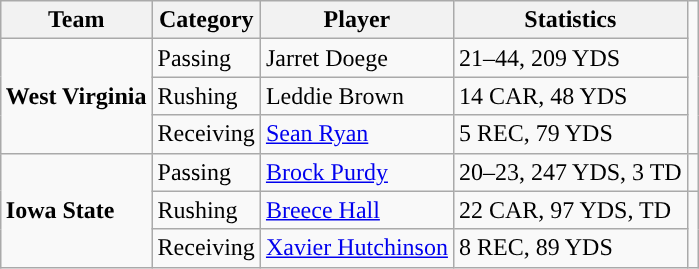<table class="wikitable" style="float: right;">
<tr>
<th>Team</th>
<th>Category</th>
<th>Player</th>
<th>Statistics</th>
</tr>
<tr>
<td rowspan=3><strong>West Virginia</strong></td>
<td>Passing</td>
<td>Jarret Doege</td>
<td>21–44, 209 YDS</td>
</tr>
<tr>
<td>Rushing</td>
<td>Leddie Brown</td>
<td>14 CAR, 48 YDS</td>
</tr>
<tr>
<td>Receiving</td>
<td><a href='#'>Sean Ryan</a></td>
<td>5 REC, 79 YDS</td>
</tr>
<tr>
<td rowspan=3><strong>Iowa State</strong></td>
<td>Passing</td>
<td><a href='#'>Brock Purdy</a></td>
<td>20–23, 247 YDS, 3 TD</td>
<td></td>
</tr>
<tr>
<td>Rushing</td>
<td><a href='#'>Breece Hall</a></td>
<td>22 CAR, 97 YDS, TD</td>
</tr>
<tr>
<td>Receiving</td>
<td><a href='#'>Xavier Hutchinson</a></td>
<td>8 REC, 89 YDS</td>
</tr>
</table>
